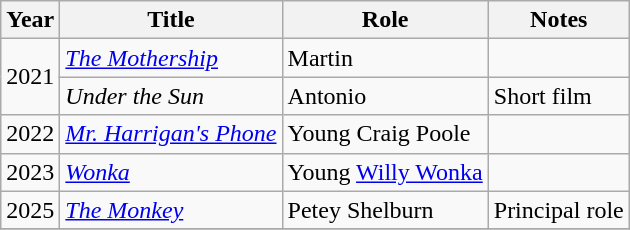<table class="wikitable">
<tr>
<th>Year</th>
<th>Title</th>
<th>Role</th>
<th>Notes</th>
</tr>
<tr>
<td rowspan="2">2021</td>
<td><em><a href='#'>The Mothership</a></em></td>
<td>Martin</td>
<td></td>
</tr>
<tr>
<td><em>Under the Sun</em></td>
<td>Antonio</td>
<td>Short film</td>
</tr>
<tr>
<td>2022</td>
<td><em><a href='#'>Mr. Harrigan's Phone</a></em></td>
<td>Young Craig Poole</td>
<td></td>
</tr>
<tr>
<td>2023</td>
<td><em><a href='#'>Wonka</a></em></td>
<td>Young <a href='#'>Willy Wonka</a></td>
<td></td>
</tr>
<tr>
<td>2025</td>
<td><em><a href='#'>The Monkey</a></em></td>
<td>Petey Shelburn</td>
<td>Principal role</td>
</tr>
<tr>
</tr>
</table>
